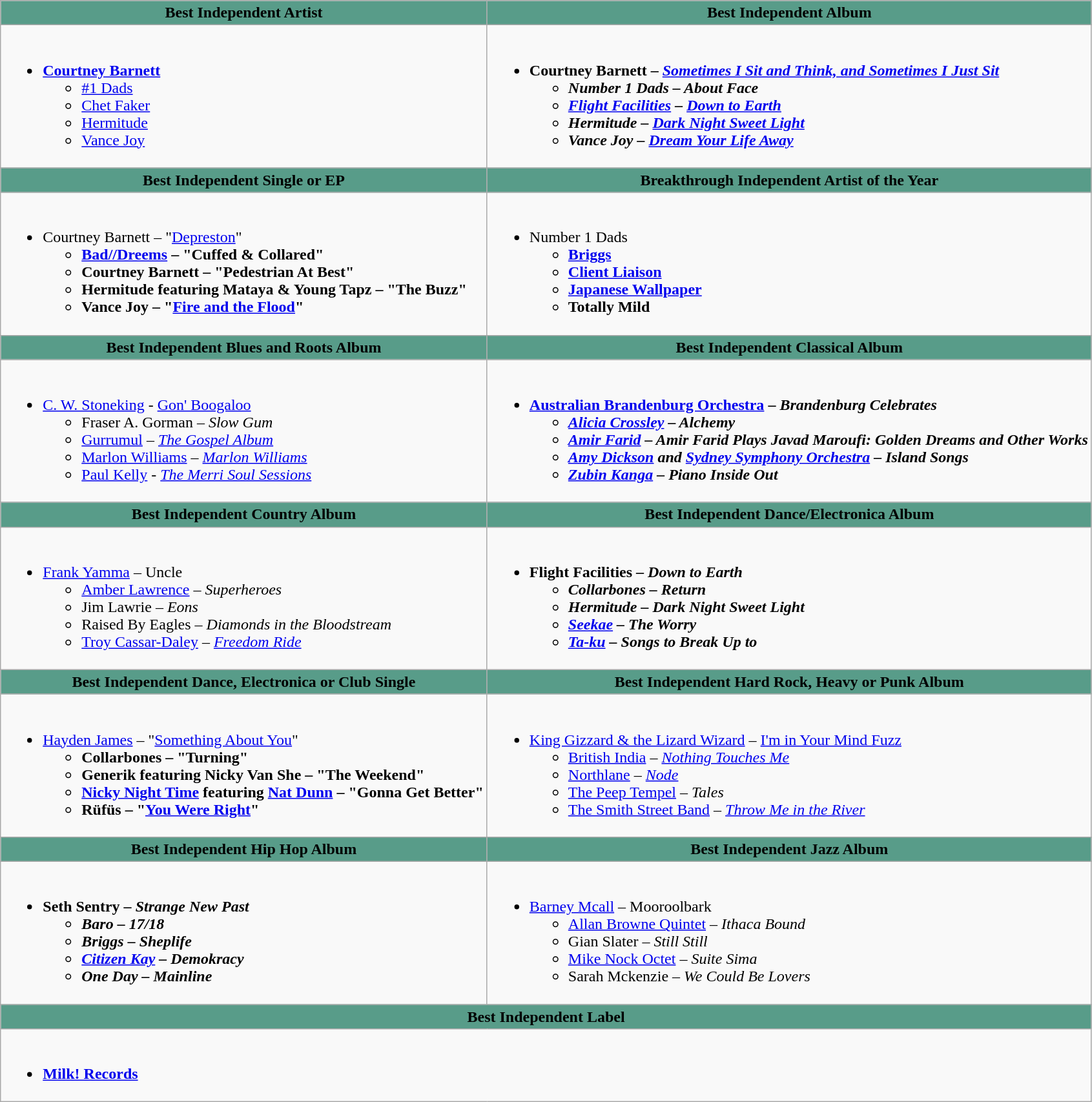<table class=wikitable style="width="150%">
<tr>
<th ! style="background:#589C89; width=;"50%">Best Independent Artist</th>
<th ! style="background:#589C89; width=;"50%">Best Independent Album</th>
</tr>
<tr>
<td><br><ul><li><strong><a href='#'>Courtney Barnett</a></strong><ul><li><a href='#'>#1 Dads</a></li><li><a href='#'>Chet Faker</a></li><li><a href='#'>Hermitude</a></li><li><a href='#'>Vance Joy</a></li></ul></li></ul></td>
<td><br><ul><li><strong>Courtney Barnett – <em><a href='#'>Sometimes I Sit and Think, and Sometimes I Just Sit</a><strong><em><ul><li>Number 1 Dads – </em>About Face<em></li><li><a href='#'>Flight Facilities</a> – </em><a href='#'>Down to Earth</a><em></li><li>Hermitude – </em><a href='#'>Dark Night Sweet Light</a><em></li><li>Vance Joy – </em><a href='#'>Dream Your Life Away</a><em></li></ul></li></ul></td>
</tr>
<tr>
<th ! style="background:#589C89; width=;"50%">Best Independent Single or EP</th>
<th ! style="background:#589C89; width=;"50%">Breakthrough Independent Artist of the Year</th>
</tr>
<tr>
<td><br><ul><li></strong>Courtney Barnett – "<a href='#'>Depreston</a>"<strong><ul><li><a href='#'>Bad//Dreems</a> – "Cuffed & Collared"</li><li>Courtney Barnett – "Pedestrian At Best"</li><li>Hermitude featuring Mataya & Young Tapz – "The Buzz"</li><li>Vance Joy – "<a href='#'>Fire and the Flood</a>"</li></ul></li></ul></td>
<td><br><ul><li></strong>Number 1 Dads<strong><ul><li><a href='#'>Briggs</a></li><li><a href='#'>Client Liaison</a></li><li><a href='#'>Japanese Wallpaper</a></li><li>Totally Mild</li></ul></li></ul></td>
</tr>
<tr>
<th ! style="background:#589C89; width=;"50%">Best Independent Blues and Roots Album</th>
<th ! style="background:#589C89; width=;"50%">Best Independent Classical Album</th>
</tr>
<tr>
<td><br><ul><li></strong><a href='#'>C. W. Stoneking</a> - </em><a href='#'>Gon' Boogaloo</a></em></strong><ul><li>Fraser A. Gorman – <em>Slow Gum</em></li><li><a href='#'>Gurrumul</a> – <em><a href='#'>The Gospel Album</a></em></li><li><a href='#'>Marlon Williams</a> – <em><a href='#'>Marlon Williams</a></em></li><li><a href='#'>Paul Kelly</a> - <em><a href='#'>The Merri Soul Sessions</a></em></li></ul></li></ul></td>
<td><br><ul><li><strong><a href='#'>Australian Brandenburg Orchestra</a> – <em>Brandenburg Celebrates<strong><em><ul><li><a href='#'>Alicia Crossley</a> – </em>Alchemy<em></li><li><a href='#'>Amir Farid</a> – </em>Amir Farid Plays Javad Maroufi: Golden Dreams and Other Works<em></li><li><a href='#'>Amy Dickson</a> and <a href='#'>Sydney Symphony Orchestra</a> – </em>Island Songs<em></li><li><a href='#'>Zubin Kanga</a> – </em>Piano Inside Out<em></li></ul></li></ul></td>
</tr>
<tr>
<th ! style="background:#589C89; width=;"50%">Best Independent Country Album</th>
<th ! style="background:#589C89; width=;"50%">Best Independent Dance/Electronica Album</th>
</tr>
<tr>
<td><br><ul><li></strong><a href='#'>Frank Yamma</a> – </em>Uncle</em></strong><ul><li><a href='#'>Amber Lawrence</a> – <em>Superheroes</em></li><li>Jim Lawrie – <em>Eons</em></li><li>Raised By Eagles – <em>Diamonds in the Bloodstream</em></li><li><a href='#'>Troy Cassar-Daley</a> – <em><a href='#'>Freedom Ride</a></em></li></ul></li></ul></td>
<td><br><ul><li><strong>Flight Facilities – <em>Down to Earth<strong><em><ul><li>Collarbones – </em>Return<em></li><li>Hermitude – </em>Dark Night Sweet Light<em></li><li><a href='#'>Seekae</a> – </em>The Worry<em></li><li><a href='#'>Ta-ku</a> – </em>Songs to Break Up to<em></li></ul></li></ul></td>
</tr>
<tr>
<th ! style="background:#589C89; width=;"50%">Best Independent Dance, Electronica or Club Single</th>
<th ! style="background:#589C89; width=;"50%">Best Independent Hard Rock, Heavy or Punk Album</th>
</tr>
<tr>
<td><br><ul><li></strong><a href='#'>Hayden James</a> – "<a href='#'>Something About You</a>"<strong><ul><li>Collarbones – "Turning"</li><li>Generik featuring Nicky Van She – "The Weekend"</li><li><a href='#'>Nicky Night Time</a> featuring <a href='#'>Nat Dunn</a> – "Gonna Get Better"</li><li>Rüfüs – "<a href='#'>You Were Right</a>"</li></ul></li></ul></td>
<td><br><ul><li></strong><a href='#'>King Gizzard & the Lizard Wizard</a> – </em><a href='#'>I'm in Your Mind Fuzz</a></em></strong><ul><li><a href='#'>British India</a> – <em><a href='#'>Nothing Touches Me</a></em></li><li><a href='#'>Northlane</a> – <em><a href='#'>Node</a></em></li><li><a href='#'>The Peep Tempel</a> – <em>Tales</em></li><li><a href='#'>The Smith Street Band</a> – <em><a href='#'>Throw Me in the River</a></em></li></ul></li></ul></td>
</tr>
<tr>
<th ! style="background:#589C89; width=;"50%">Best Independent Hip Hop Album</th>
<th ! style="background:#589C89; width=;"50%">Best Independent Jazz Album</th>
</tr>
<tr>
<td><br><ul><li><strong>Seth Sentry – <em>Strange New Past<strong><em><ul><li>Baro – </em>17/18<em></li><li>Briggs – </em>Sheplife<em></li><li><a href='#'>Citizen Kay</a> – </em>Demokracy<em></li><li>One Day – </em>Mainline<em></li></ul></li></ul></td>
<td><br><ul><li></strong><a href='#'>Barney Mcall</a> – </em>Mooroolbark</em></strong><ul><li><a href='#'>Allan Browne Quintet</a> – <em>Ithaca Bound</em></li><li>Gian Slater – <em>Still Still</em></li><li><a href='#'>Mike Nock Octet</a> – <em>Suite Sima</em></li><li>Sarah Mckenzie – <em>We Could Be Lovers</em></li></ul></li></ul></td>
</tr>
<tr>
<th ! style="background:#589C89; width=;"50%" colspan="2">Best Independent Label</th>
</tr>
<tr>
<td colspan="2"><br><ul><li><strong><a href='#'>Milk! Records</a></strong></li></ul></td>
</tr>
</table>
